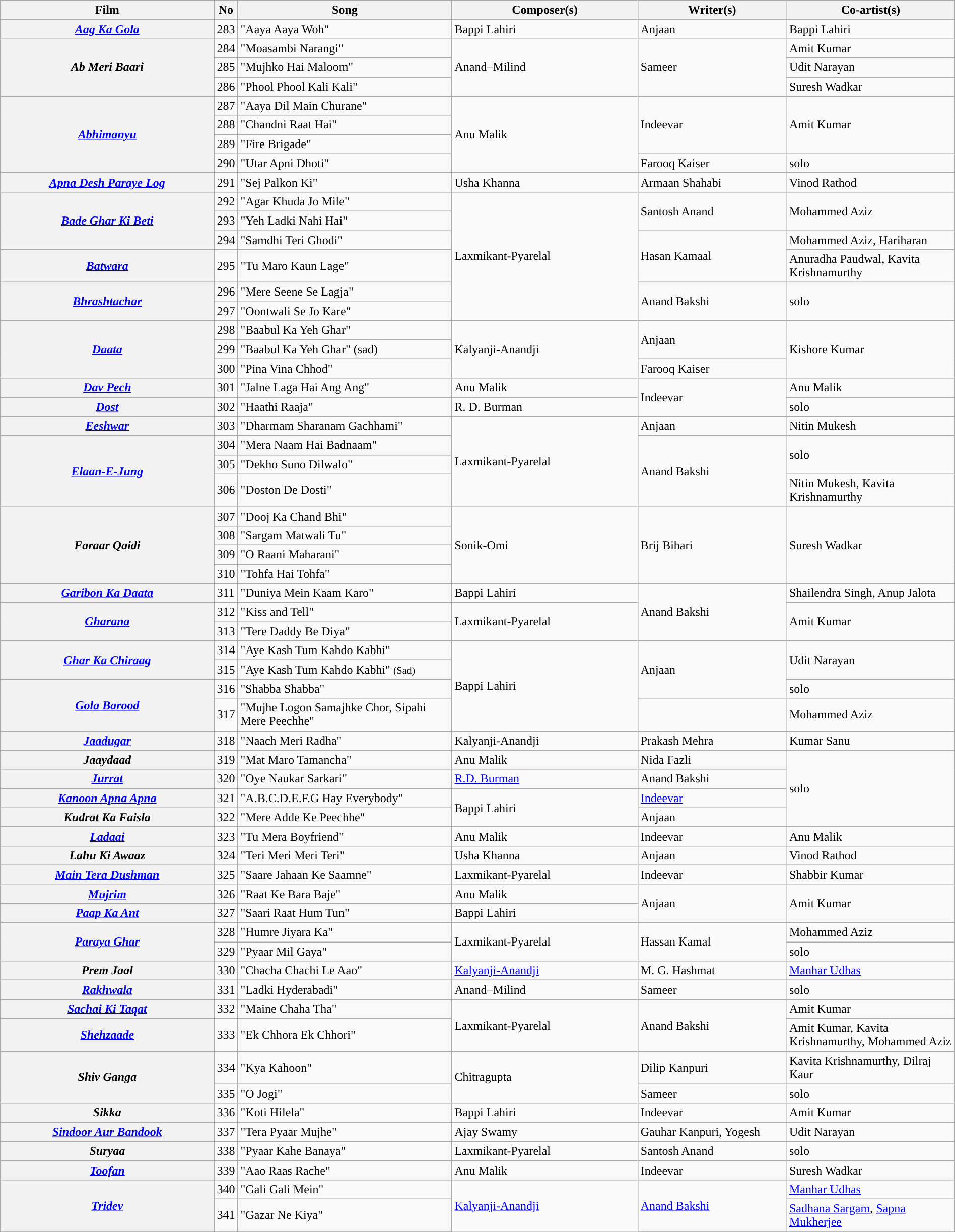<table class="wikitable plainrowheaders" width="100%" textcolor:#000;">
<tr style="background:#b0e0e66;">
<th scope="col" width=23%><strong>Film</strong></th>
<th><strong>No</strong></th>
<th scope="col" width=23%><strong>Song</strong></th>
<th scope="col" width=20%><strong>Composer(s)</strong></th>
<th scope="col" width=16%><strong>Writer(s)</strong></th>
<th scope="col" width=18%><strong>Co-artist(s)</strong></th>
</tr>
<tr>
<th><em><a href='#'>Aag Ka Gola</a></em></th>
<td>283</td>
<td>"Aaya Aaya Woh"</td>
<td>Bappi Lahiri</td>
<td>Anjaan</td>
<td>Bappi Lahiri</td>
</tr>
<tr>
<th rowspan=3><em>Ab Meri Baari</em></th>
<td>284</td>
<td>"Moasambi Narangi"</td>
<td rowspan=3>Anand–Milind</td>
<td rowspan=3>Sameer</td>
<td>Amit Kumar</td>
</tr>
<tr>
<td>285</td>
<td>"Mujhko Hai Maloom"</td>
<td>Udit Narayan</td>
</tr>
<tr>
<td>286</td>
<td>"Phool Phool Kali Kali"</td>
<td>Suresh Wadkar</td>
</tr>
<tr>
<th rowspan=4><em><a href='#'>Abhimanyu</a></em></th>
<td>287</td>
<td>"Aaya Dil Main Churane"</td>
<td rowspan=4>Anu Malik</td>
<td rowspan=3>Indeevar</td>
<td rowspan=3>Amit Kumar</td>
</tr>
<tr>
<td>288</td>
<td>"Chandni Raat Hai"</td>
</tr>
<tr>
<td>289</td>
<td>"Fire Brigade"</td>
</tr>
<tr>
<td>290</td>
<td>"Utar Apni Dhoti"</td>
<td>Farooq Kaiser</td>
<td>solo</td>
</tr>
<tr>
<th><em><a href='#'>Apna Desh Paraye Log</a></em></th>
<td>291</td>
<td>"Sej Palkon Ki"</td>
<td>Usha Khanna</td>
<td>Armaan Shahabi</td>
<td>Vinod Rathod</td>
</tr>
<tr>
<th rowspan=3><em><a href='#'>Bade Ghar Ki Beti</a></em></th>
<td>292</td>
<td>"Agar Khuda Jo Mile"</td>
<td rowspan=6>Laxmikant-Pyarelal</td>
<td rowspan=2>Santosh Anand</td>
<td rowspan=2>Mohammed Aziz</td>
</tr>
<tr>
<td>293</td>
<td>"Yeh Ladki Nahi Hai"</td>
</tr>
<tr>
<td>294</td>
<td>"Samdhi Teri Ghodi"</td>
<td rowspan=2>Hasan Kamaal</td>
<td>Mohammed Aziz, Hariharan</td>
</tr>
<tr>
<th><em><a href='#'>Batwara</a></em></th>
<td>295</td>
<td>"Tu Maro Kaun Lage"</td>
<td>Anuradha Paudwal, Kavita Krishnamurthy</td>
</tr>
<tr>
<th rowspan=2><em><a href='#'>Bhrashtachar</a></em></th>
<td>296</td>
<td>"Mere Seene Se Lagja"</td>
<td rowspan=2>Anand Bakshi</td>
<td rowspan=2>solo</td>
</tr>
<tr>
<td>297</td>
<td>"Oontwali Se Jo Kare"</td>
</tr>
<tr>
<th rowspan=3><em><a href='#'>Daata</a></em></th>
<td>298</td>
<td>"Baabul Ka Yeh Ghar"</td>
<td rowspan=3>Kalyanji-Anandji</td>
<td rowspan=2>Anjaan</td>
<td rowspan=3>Kishore Kumar</td>
</tr>
<tr>
<td>299</td>
<td>"Baabul Ka Yeh Ghar" (sad)</td>
</tr>
<tr>
<td>300</td>
<td>"Pina Vina Chhod"</td>
<td>Farooq Kaiser</td>
</tr>
<tr>
<th><em><a href='#'>Dav Pech</a></em></th>
<td>301</td>
<td>"Jalne Laga Hai Ang Ang"</td>
<td>Anu Malik</td>
<td rowspan=2>Indeevar</td>
<td>Anu Malik</td>
</tr>
<tr>
<th><em><a href='#'>Dost</a></em></th>
<td>302</td>
<td>"Haathi Raaja"</td>
<td>R. D. Burman</td>
<td>solo</td>
</tr>
<tr>
<th><em><a href='#'>Eeshwar</a></em></th>
<td>303</td>
<td>"Dharmam Sharanam Gachhami"</td>
<td rowspan=4>Laxmikant-Pyarelal</td>
<td>Anjaan</td>
<td>Nitin Mukesh</td>
</tr>
<tr>
<th rowspan=3><em><a href='#'>Elaan-E-Jung</a></em></th>
<td>304</td>
<td>"Mera Naam Hai Badnaam"</td>
<td rowspan=3>Anand Bakshi</td>
<td rowspan=2>solo</td>
</tr>
<tr>
<td>305</td>
<td>"Dekho Suno Dilwalo"</td>
</tr>
<tr>
<td>306</td>
<td>"Doston De Dosti"</td>
<td>Nitin Mukesh, Kavita Krishnamurthy</td>
</tr>
<tr>
<th rowspan=4><em>Faraar Qaidi</em></th>
<td>307</td>
<td>"Dooj Ka Chand Bhi"</td>
<td rowspan=4>Sonik-Omi</td>
<td rowspan=4>Brij Bihari</td>
<td rowspan=4>Suresh Wadkar</td>
</tr>
<tr>
<td>308</td>
<td>"Sargam Matwali Tu"</td>
</tr>
<tr>
<td>309</td>
<td>"O Raani Maharani"</td>
</tr>
<tr>
<td>310</td>
<td>"Tohfa Hai Tohfa"</td>
</tr>
<tr>
<th><em><a href='#'>Garibon Ka Daata</a></em></th>
<td>311</td>
<td>"Duniya Mein Kaam Karo"</td>
<td>Bappi Lahiri</td>
<td rowspan=3>Anand Bakshi</td>
<td>Shailendra Singh, Anup Jalota</td>
</tr>
<tr>
<th rowspan="2"><em><a href='#'>Gharana</a></em></th>
<td>312</td>
<td>"Kiss and Tell"</td>
<td rowspan=2>Laxmikant-Pyarelal</td>
<td rowspan=2>Amit Kumar</td>
</tr>
<tr>
<td>313</td>
<td>"Tere Daddy Be Diya"</td>
</tr>
<tr>
<th rowspan="2"><em><a href='#'>Ghar Ka Chiraag</a></em></th>
<td>314</td>
<td>"Aye Kash Tum Kahdo Kabhi"</td>
<td rowspan="4">Bappi Lahiri</td>
<td rowspan="3">Anjaan</td>
<td rowspan="2">Udit Narayan</td>
</tr>
<tr>
<td>315</td>
<td>"Aye Kash Tum Kahdo Kabhi" <small>(Sad)</small></td>
</tr>
<tr>
<th rowspan="2"><em><a href='#'>Gola Barood</a></em></th>
<td>316</td>
<td>"Shabba Shabba"</td>
<td>solo</td>
</tr>
<tr>
<td>317</td>
<td>"Mujhe Logon Samajhke Chor, Sipahi Mere Peechhe"</td>
<td></td>
<td>Mohammed Aziz</td>
</tr>
<tr>
<th><em><a href='#'>Jaadugar</a></em></th>
<td>318</td>
<td>"Naach Meri Radha"</td>
<td>Kalyanji-Anandji</td>
<td>Prakash Mehra</td>
<td>Kumar Sanu</td>
</tr>
<tr>
<th><em>Jaaydaad</em></th>
<td>319</td>
<td>"Mat Maro Tamancha"</td>
<td>Anu Malik</td>
<td>Nida Fazli</td>
<td rowspan="4">solo</td>
</tr>
<tr>
<th><em><a href='#'>Jurrat</a></em></th>
<td>320</td>
<td>"Oye Naukar Sarkari"</td>
<td><a href='#'>R.D. Burman</a></td>
<td>Anand Bakshi</td>
</tr>
<tr>
<th><em><a href='#'>Kanoon Apna Apna</a></em></th>
<td>321</td>
<td>"A.B.C.D.E.F.G Hay Everybody"</td>
<td rowspan=2>Bappi Lahiri</td>
<td><a href='#'>Indeevar</a></td>
</tr>
<tr>
<th><em>Kudrat Ka Faisla</em></th>
<td>322</td>
<td>"Mere Adde Ke Peechhe"</td>
<td>Anjaan</td>
</tr>
<tr>
<th><em><a href='#'>Ladaai</a></em></th>
<td>323</td>
<td>"Tu Mera Boyfriend"</td>
<td>Anu Malik</td>
<td>Indeevar</td>
<td>Anu Malik</td>
</tr>
<tr>
<th><em>Lahu Ki Awaaz</em></th>
<td>324</td>
<td>"Teri Meri Meri Teri"</td>
<td>Usha Khanna</td>
<td>Anjaan</td>
<td>Vinod Rathod</td>
</tr>
<tr>
<th><em><a href='#'>Main Tera Dushman</a></em></th>
<td>325</td>
<td>"Saare Jahaan Ke Saamne"</td>
<td>Laxmikant-Pyarelal</td>
<td>Indeevar</td>
<td>Shabbir Kumar</td>
</tr>
<tr>
<th><em><a href='#'>Mujrim</a></em></th>
<td>326</td>
<td>"Raat Ke Bara Baje"</td>
<td>Anu Malik</td>
<td rowspan=2>Anjaan</td>
<td rowspan=2>Amit Kumar</td>
</tr>
<tr>
<th><em><a href='#'>Paap Ka Ant</a></em></th>
<td>327</td>
<td>"Saari Raat Hum Tun"</td>
<td>Bappi Lahiri</td>
</tr>
<tr>
<th rowspan=2><em><a href='#'>Paraya Ghar</a></em></th>
<td>328</td>
<td>"Humre Jiyara Ka"</td>
<td rowspan=2>Laxmikant-Pyarelal</td>
<td rowspan=2>Hassan Kamal</td>
<td>Mohammed Aziz</td>
</tr>
<tr>
<td>329</td>
<td>"Pyaar Mil Gaya"</td>
<td>solo</td>
</tr>
<tr>
<th><em>Prem Jaal</em></th>
<td>330</td>
<td>"Chacha Chachi Le Aao"</td>
<td><a href='#'>Kalyanji-Anandji</a></td>
<td>M. G. Hashmat</td>
<td><a href='#'>Manhar Udhas</a></td>
</tr>
<tr>
<th><em><a href='#'>Rakhwala</a></em></th>
<td>331</td>
<td>"Ladki Hyderabadi"</td>
<td>Anand–Milind</td>
<td>Sameer</td>
<td>solo</td>
</tr>
<tr>
<th><em><a href='#'>Sachai Ki Taqat</a></em></th>
<td>332</td>
<td>"Maine Chaha Tha"</td>
<td rowspan=2>Laxmikant-Pyarelal</td>
<td rowspan=2>Anand Bakshi</td>
<td>Amit Kumar</td>
</tr>
<tr>
<th><em><a href='#'>Shehzaade</a></em></th>
<td>333</td>
<td>"Ek Chhora Ek Chhori"</td>
<td>Amit Kumar, Kavita Krishnamurthy, Mohammed Aziz</td>
</tr>
<tr>
<th rowspan=2><em>Shiv Ganga</em></th>
<td>334</td>
<td>"Kya Kahoon"</td>
<td rowspan=2>Chitragupta</td>
<td>Dilip Kanpuri</td>
<td>Kavita Krishnamurthy, Dilraj Kaur</td>
</tr>
<tr>
<td>335</td>
<td>"O Jogi"</td>
<td>Sameer</td>
<td>solo</td>
</tr>
<tr>
<th><em>Sikka</em></th>
<td>336</td>
<td>"Koti Hilela"</td>
<td>Bappi Lahiri</td>
<td>Indeevar</td>
<td>Amit Kumar</td>
</tr>
<tr>
<th><em><a href='#'>Sindoor Aur Bandook</a></em></th>
<td>337</td>
<td>"Tera Pyaar Mujhe"</td>
<td>Ajay Swamy</td>
<td>Gauhar Kanpuri, Yogesh</td>
<td>Udit Narayan</td>
</tr>
<tr>
<th><em>Suryaa</em></th>
<td>338</td>
<td>"Pyaar Kahe Banaya"</td>
<td>Laxmikant-Pyarelal</td>
<td>Santosh Anand</td>
<td>solo</td>
</tr>
<tr>
<th><em><a href='#'>Toofan</a></em></th>
<td>339</td>
<td>"Aao Raas Rache"</td>
<td>Anu Malik</td>
<td>Indeevar</td>
<td>Suresh Wadkar</td>
</tr>
<tr>
<th rowspan="2"><em><a href='#'>Tridev</a></em></th>
<td>340</td>
<td>"Gali Gali Mein"</td>
<td rowspan="3"><a href='#'>Kalyanji-Anandji</a></td>
<td rowspan="2"><a href='#'>Anand Bakshi</a></td>
<td><a href='#'>Manhar Udhas</a></td>
</tr>
<tr>
<td>341</td>
<td>"Gazar Ne Kiya"</td>
<td><a href='#'>Sadhana Sargam</a>, <a href='#'>Sapna Mukherjee</a></td>
</tr>
<tr>
</tr>
</table>
